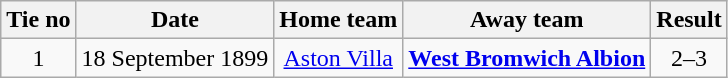<table class="wikitable" style="text-align: center">
<tr>
<th>Tie no</th>
<th>Date</th>
<th>Home team</th>
<th>Away team</th>
<th>Result</th>
</tr>
<tr>
<td>1</td>
<td>18 September 1899</td>
<td><a href='#'>Aston Villa</a></td>
<td><strong><a href='#'>West Bromwich Albion</a></strong></td>
<td>2–3</td>
</tr>
</table>
